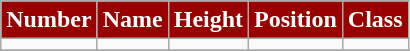<table class="wikitable" style="text-align:center">
<tr>
<th style="background:#990000;color:#FFFFFF;">Number</th>
<th style="background:#990000;color:#FFFFFF;">Name</th>
<th style="background:#990000;color:#FFFFFF;">Height</th>
<th style="background:#990000;color:#FFFFFF;">Position</th>
<th style="background:#990000;color:#FFFFFF;">Class</th>
</tr>
<tr>
<td></td>
<td></td>
<td></td>
<td></td>
<td></td>
</tr>
<tr>
</tr>
</table>
